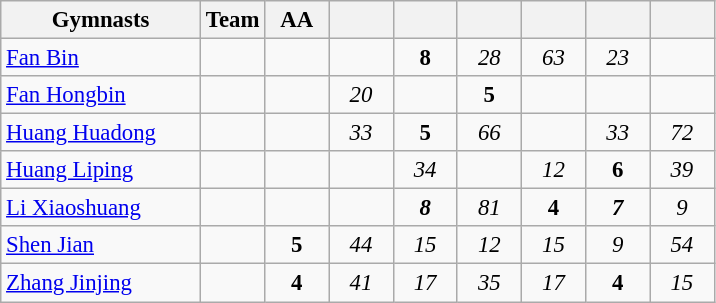<table class="wikitable sortable collapsible autocollapse plainrowheaders" style="text-align:center; font-size:95%;">
<tr>
<th width=28% class=unsortable>Gymnasts</th>
<th width=9% class=unsortable>Team</th>
<th width=9% class=unsortable>AA</th>
<th width=9% class=unsortable></th>
<th width=9% class=unsortable></th>
<th width=9% class=unsortable></th>
<th width=9% class=unsortable></th>
<th width=9% class=unsortable></th>
<th width=9% class=unsortable></th>
</tr>
<tr>
<td align=left><a href='#'>Fan Bin</a></td>
<td></td>
<td></td>
<td></td>
<td><strong>8</strong></td>
<td><em>28</em></td>
<td><em>63</em></td>
<td><em>23</em></td>
<td></td>
</tr>
<tr>
<td align=left><a href='#'>Fan Hongbin</a></td>
<td></td>
<td></td>
<td><em>20</em></td>
<td></td>
<td><strong>5</strong></td>
<td></td>
<td></td>
<td></td>
</tr>
<tr>
<td align=left><a href='#'>Huang Huadong</a></td>
<td></td>
<td></td>
<td><em>33</em></td>
<td><strong>5</strong></td>
<td><em>66</em></td>
<td></td>
<td><em>33</em></td>
<td><em>72</em></td>
</tr>
<tr>
<td align=left><a href='#'>Huang Liping</a></td>
<td></td>
<td></td>
<td></td>
<td><em>34</em></td>
<td></td>
<td><em>12</em></td>
<td><strong>6</strong></td>
<td><em>39</em></td>
</tr>
<tr>
<td align=left><a href='#'>Li Xiaoshuang</a></td>
<td></td>
<td></td>
<td></td>
<td><strong><em>8</em></strong></td>
<td><em>81</em></td>
<td><strong>4</strong></td>
<td><strong><em>7</em></strong></td>
<td><em>9</em></td>
</tr>
<tr>
<td align=left><a href='#'>Shen Jian</a></td>
<td></td>
<td><strong>5</strong></td>
<td><em>44</em></td>
<td><em>15</em></td>
<td><em>12</em></td>
<td><em>15</em></td>
<td><em>9</em></td>
<td><em>54</em></td>
</tr>
<tr>
<td align=left><a href='#'>Zhang Jinjing</a></td>
<td></td>
<td><strong>4</strong></td>
<td><em>41</em></td>
<td><em>17</em></td>
<td><em>35</em></td>
<td><em>17</em></td>
<td><strong>4</strong></td>
<td><em>15</em></td>
</tr>
</table>
